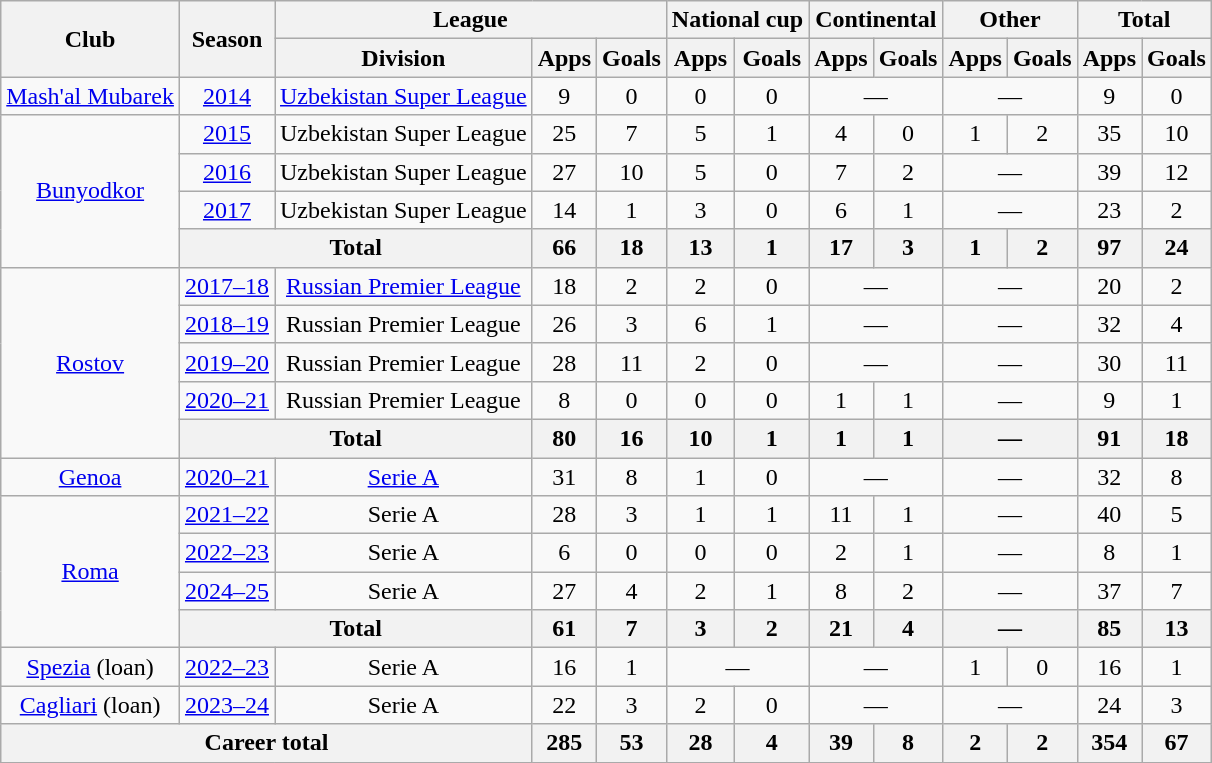<table class="wikitable" style="text-align:center">
<tr>
<th rowspan="2">Club</th>
<th rowspan="2">Season</th>
<th colspan="3">League</th>
<th colspan="2">National cup</th>
<th colspan="2">Continental</th>
<th colspan="2">Other</th>
<th colspan="2">Total</th>
</tr>
<tr>
<th>Division</th>
<th>Apps</th>
<th>Goals</th>
<th>Apps</th>
<th>Goals</th>
<th>Apps</th>
<th>Goals</th>
<th>Apps</th>
<th>Goals</th>
<th>Apps</th>
<th>Goals</th>
</tr>
<tr>
<td><a href='#'>Mash'al Mubarek</a></td>
<td><a href='#'>2014</a></td>
<td><a href='#'>Uzbekistan Super League</a></td>
<td>9</td>
<td>0</td>
<td>0</td>
<td>0</td>
<td colspan="2">—</td>
<td colspan="2">—</td>
<td>9</td>
<td>0</td>
</tr>
<tr>
<td rowspan="4"><a href='#'>Bunyodkor</a></td>
<td><a href='#'>2015</a></td>
<td>Uzbekistan Super League</td>
<td>25</td>
<td>7</td>
<td>5</td>
<td>1</td>
<td>4</td>
<td>0</td>
<td>1</td>
<td>2</td>
<td>35</td>
<td>10</td>
</tr>
<tr>
<td><a href='#'>2016</a></td>
<td>Uzbekistan Super League</td>
<td>27</td>
<td>10</td>
<td>5</td>
<td>0</td>
<td>7</td>
<td>2</td>
<td colspan="2">—</td>
<td>39</td>
<td>12</td>
</tr>
<tr>
<td><a href='#'>2017</a></td>
<td>Uzbekistan Super League</td>
<td>14</td>
<td>1</td>
<td>3</td>
<td>0</td>
<td>6</td>
<td>1</td>
<td colspan="2">—</td>
<td>23</td>
<td>2</td>
</tr>
<tr>
<th colspan="2">Total</th>
<th>66</th>
<th>18</th>
<th>13</th>
<th>1</th>
<th>17</th>
<th>3</th>
<th>1</th>
<th>2</th>
<th>97</th>
<th>24</th>
</tr>
<tr>
<td rowspan="5"><a href='#'>Rostov</a></td>
<td><a href='#'>2017–18</a></td>
<td><a href='#'>Russian Premier League</a></td>
<td>18</td>
<td>2</td>
<td>2</td>
<td>0</td>
<td colspan="2">—</td>
<td colspan="2">—</td>
<td>20</td>
<td>2</td>
</tr>
<tr>
<td><a href='#'>2018–19</a></td>
<td>Russian Premier League</td>
<td>26</td>
<td>3</td>
<td>6</td>
<td>1</td>
<td colspan="2">—</td>
<td colspan="2">—</td>
<td>32</td>
<td>4</td>
</tr>
<tr>
<td><a href='#'>2019–20</a></td>
<td>Russian Premier League</td>
<td>28</td>
<td>11</td>
<td>2</td>
<td>0</td>
<td colspan="2">—</td>
<td colspan="2">—</td>
<td>30</td>
<td>11</td>
</tr>
<tr>
<td><a href='#'>2020–21</a></td>
<td>Russian Premier League</td>
<td>8</td>
<td>0</td>
<td>0</td>
<td>0</td>
<td>1</td>
<td>1</td>
<td colspan="2">—</td>
<td>9</td>
<td>1</td>
</tr>
<tr>
<th colspan="2">Total</th>
<th>80</th>
<th>16</th>
<th>10</th>
<th>1</th>
<th>1</th>
<th>1</th>
<th colspan="2">—</th>
<th>91</th>
<th>18</th>
</tr>
<tr>
<td><a href='#'>Genoa</a></td>
<td><a href='#'>2020–21</a></td>
<td><a href='#'>Serie A</a></td>
<td>31</td>
<td>8</td>
<td>1</td>
<td>0</td>
<td colspan="2">—</td>
<td colspan="2">—</td>
<td>32</td>
<td>8</td>
</tr>
<tr>
<td rowspan="4"><a href='#'>Roma</a></td>
<td><a href='#'>2021–22</a></td>
<td>Serie A</td>
<td>28</td>
<td>3</td>
<td>1</td>
<td>1</td>
<td>11</td>
<td>1</td>
<td colspan="2">—</td>
<td>40</td>
<td>5</td>
</tr>
<tr>
<td><a href='#'>2022–23</a></td>
<td>Serie A</td>
<td>6</td>
<td>0</td>
<td>0</td>
<td>0</td>
<td>2</td>
<td>1</td>
<td colspan="2">—</td>
<td>8</td>
<td>1</td>
</tr>
<tr>
<td><a href='#'>2024–25</a></td>
<td>Serie A</td>
<td>27</td>
<td>4</td>
<td>2</td>
<td>1</td>
<td>8</td>
<td>2</td>
<td colspan="2">—</td>
<td>37</td>
<td>7</td>
</tr>
<tr>
<th colspan="2">Total</th>
<th>61</th>
<th>7</th>
<th>3</th>
<th>2</th>
<th>21</th>
<th>4</th>
<th colspan="2">—</th>
<th>85</th>
<th>13</th>
</tr>
<tr>
<td><a href='#'>Spezia</a> (loan)</td>
<td><a href='#'>2022–23</a></td>
<td>Serie A</td>
<td>16</td>
<td>1</td>
<td colspan="2">—</td>
<td colspan="2">—</td>
<td>1</td>
<td>0</td>
<td>16</td>
<td>1</td>
</tr>
<tr>
<td><a href='#'>Cagliari</a> (loan)</td>
<td><a href='#'>2023–24</a></td>
<td>Serie A</td>
<td>22</td>
<td>3</td>
<td>2</td>
<td>0</td>
<td colspan="2">—</td>
<td colspan="2">—</td>
<td>24</td>
<td>3</td>
</tr>
<tr>
<th colspan="3">Career total</th>
<th>285</th>
<th>53</th>
<th>28</th>
<th>4</th>
<th>39</th>
<th>8</th>
<th>2</th>
<th>2</th>
<th>354</th>
<th>67</th>
</tr>
<tr>
</tr>
</table>
